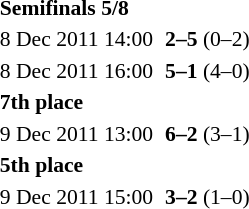<table>
<tr>
<td width="50%"><br></td>
<td><br><table style="font-size:90%; margin: 0 auto;">
<tr>
<td><strong>Semifinals 5/8</strong></td>
</tr>
<tr>
<td>8 Dec 2011 14:00</td>
<td align="right"><strong></strong></td>
<td align="center"><strong> 2–5 </strong> (0–2)</td>
<td><strong></strong></td>
</tr>
<tr>
<td>8 Dec 2011 16:00</td>
<td align="right"><strong></strong></td>
<td align="center"><strong> 5–1 </strong> (4–0)</td>
<td><strong></strong></td>
</tr>
<tr>
<td><strong>7th place</strong></td>
</tr>
<tr>
<td>9 Dec 2011 13:00</td>
<td align="right"><strong></strong></td>
<td align="center"><strong> 6–2 </strong> (3–1)</td>
<td><strong></strong></td>
</tr>
<tr>
<td><strong>5th place</strong></td>
</tr>
<tr>
<td>9 Dec 2011 15:00</td>
<td align="right"><strong></strong></td>
<td align="center"><strong> 3–2 </strong> (1–0)</td>
<td><strong></strong></td>
</tr>
</table>
</td>
</tr>
</table>
